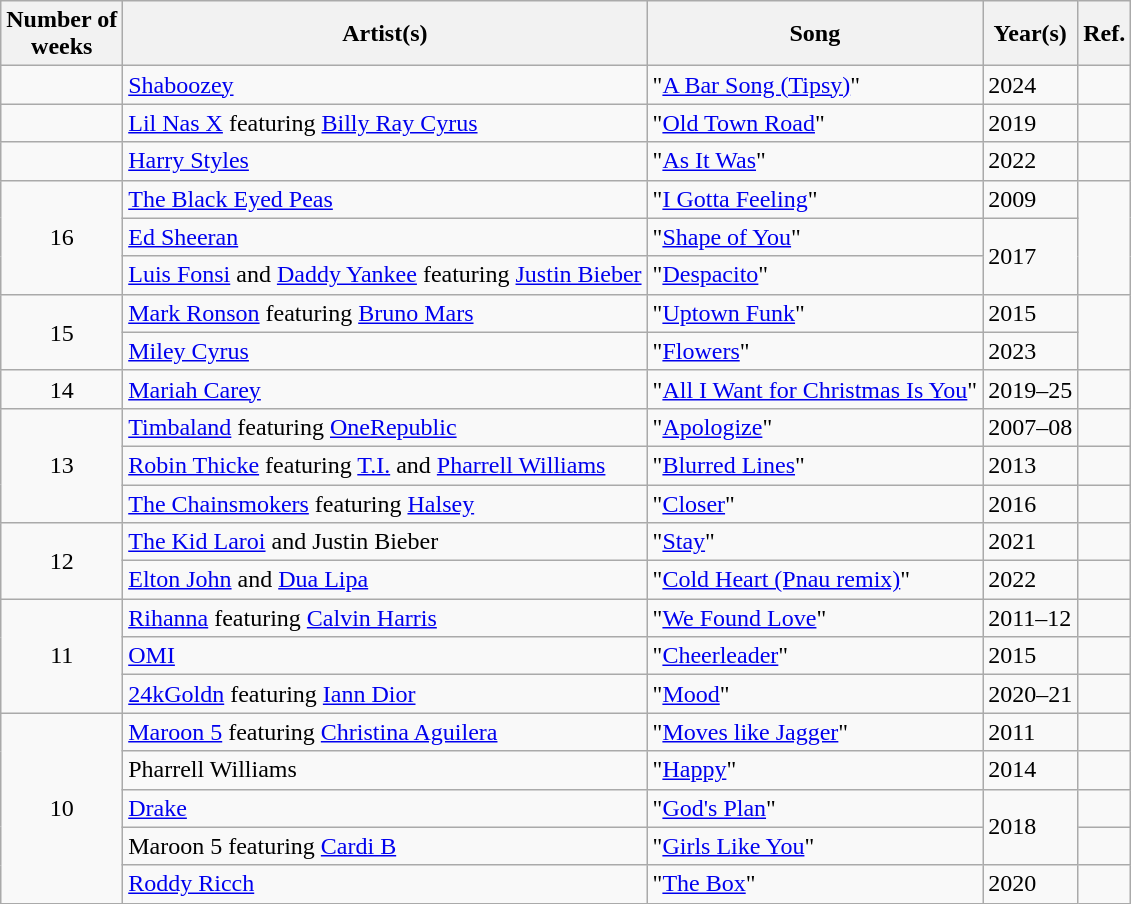<table class="wikitable">
<tr>
<th>Number of <br> weeks</th>
<th>Artist(s)</th>
<th>Song</th>
<th>Year(s)</th>
<th>Ref.</th>
</tr>
<tr>
<td></td>
<td><a href='#'>Shaboozey</a></td>
<td>"<a href='#'>A Bar Song (Tipsy)</a>"</td>
<td>2024</td>
<td></td>
</tr>
<tr>
<td></td>
<td><a href='#'>Lil Nas X</a> featuring <a href='#'>Billy Ray Cyrus</a></td>
<td>"<a href='#'>Old Town Road</a>"</td>
<td>2019</td>
<td></td>
</tr>
<tr>
<td></td>
<td><a href='#'>Harry Styles</a></td>
<td>"<a href='#'>As It Was</a>"</td>
<td>2022</td>
<td></td>
</tr>
<tr>
<td rowspan="3" style="text-align:center;">16</td>
<td><a href='#'>The Black Eyed Peas</a></td>
<td>"<a href='#'>I Gotta Feeling</a>"</td>
<td>2009</td>
<td rowspan="3"></td>
</tr>
<tr>
<td><a href='#'>Ed Sheeran</a></td>
<td>"<a href='#'>Shape of You</a>"</td>
<td rowspan="2">2017</td>
</tr>
<tr>
<td><a href='#'>Luis Fonsi</a> and <a href='#'>Daddy Yankee</a> featuring <a href='#'>Justin Bieber</a></td>
<td>"<a href='#'>Despacito</a>"</td>
</tr>
<tr>
<td rowspan="2" style="text-align:center;">15</td>
<td><a href='#'>Mark Ronson</a> featuring <a href='#'>Bruno Mars</a></td>
<td>"<a href='#'>Uptown Funk</a>"</td>
<td>2015</td>
<td rowspan="2"></td>
</tr>
<tr>
<td><a href='#'>Miley Cyrus</a></td>
<td>"<a href='#'>Flowers</a>"</td>
<td>2023</td>
</tr>
<tr>
<td style="text-align:center;">14</td>
<td><a href='#'>Mariah Carey</a></td>
<td>"<a href='#'>All I Want for Christmas Is You</a>"</td>
<td>2019–25</td>
<td></td>
</tr>
<tr>
<td rowspan="3" style="text-align:center;">13</td>
<td><a href='#'>Timbaland</a> featuring <a href='#'>OneRepublic</a></td>
<td>"<a href='#'>Apologize</a>"</td>
<td>2007–08</td>
<td></td>
</tr>
<tr>
<td><a href='#'>Robin Thicke</a> featuring <a href='#'>T.I.</a> and <a href='#'>Pharrell Williams</a></td>
<td>"<a href='#'>Blurred Lines</a>"</td>
<td>2013</td>
<td></td>
</tr>
<tr>
<td><a href='#'>The Chainsmokers</a> featuring <a href='#'>Halsey</a></td>
<td>"<a href='#'>Closer</a>"</td>
<td>2016</td>
<td></td>
</tr>
<tr>
<td rowspan="2" style="text-align:center;">12</td>
<td><a href='#'>The Kid Laroi</a> and Justin Bieber</td>
<td>"<a href='#'>Stay</a>"</td>
<td>2021</td>
<td></td>
</tr>
<tr>
<td><a href='#'>Elton John</a> and <a href='#'>Dua Lipa</a></td>
<td>"<a href='#'>Cold Heart (Pnau remix)</a>"</td>
<td>2022</td>
<td></td>
</tr>
<tr>
<td rowspan="3" style="text-align:center;">11</td>
<td><a href='#'>Rihanna</a> featuring <a href='#'>Calvin Harris</a></td>
<td>"<a href='#'>We Found Love</a>"</td>
<td>2011–12</td>
<td></td>
</tr>
<tr>
<td><a href='#'>OMI</a></td>
<td>"<a href='#'>Cheerleader</a>"</td>
<td>2015</td>
<td></td>
</tr>
<tr>
<td><a href='#'>24kGoldn</a> featuring <a href='#'>Iann Dior</a></td>
<td>"<a href='#'>Mood</a>"</td>
<td>2020–21</td>
<td></td>
</tr>
<tr>
<td rowspan="5" style="text-align:center;">10</td>
<td><a href='#'>Maroon 5</a> featuring <a href='#'>Christina Aguilera</a></td>
<td>"<a href='#'>Moves like Jagger</a>"</td>
<td>2011</td>
<td></td>
</tr>
<tr>
<td>Pharrell Williams</td>
<td>"<a href='#'>Happy</a>"</td>
<td>2014</td>
<td></td>
</tr>
<tr>
<td><a href='#'>Drake</a></td>
<td>"<a href='#'>God's Plan</a>"</td>
<td rowspan="2">2018</td>
<td></td>
</tr>
<tr>
<td>Maroon 5 featuring <a href='#'>Cardi B</a></td>
<td>"<a href='#'>Girls Like You</a>"</td>
<td></td>
</tr>
<tr>
<td><a href='#'>Roddy Ricch</a></td>
<td>"<a href='#'>The Box</a>"</td>
<td>2020<br></td>
<td></td>
</tr>
</table>
